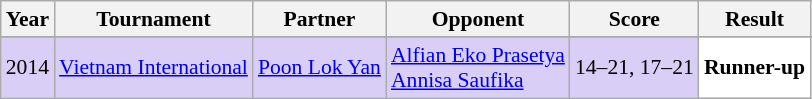<table class="sortable wikitable" style="font-size: 90%;">
<tr>
<th>Year</th>
<th>Tournament</th>
<th>Partner</th>
<th>Opponent</th>
<th>Score</th>
<th>Result</th>
</tr>
<tr>
</tr>
<tr style="background:#D8CEF6">
<td align="center">2014</td>
<td align="left"><a href='#'>Vietnam International</a></td>
<td align="left"> <a href='#'>Poon Lok Yan</a></td>
<td align="left"> <a href='#'>Alfian Eko Prasetya</a><br> <a href='#'>Annisa Saufika</a></td>
<td align="left">14–21, 17–21</td>
<td style="text-align:left; background:white"> <strong>Runner-up</strong></td>
</tr>
</table>
